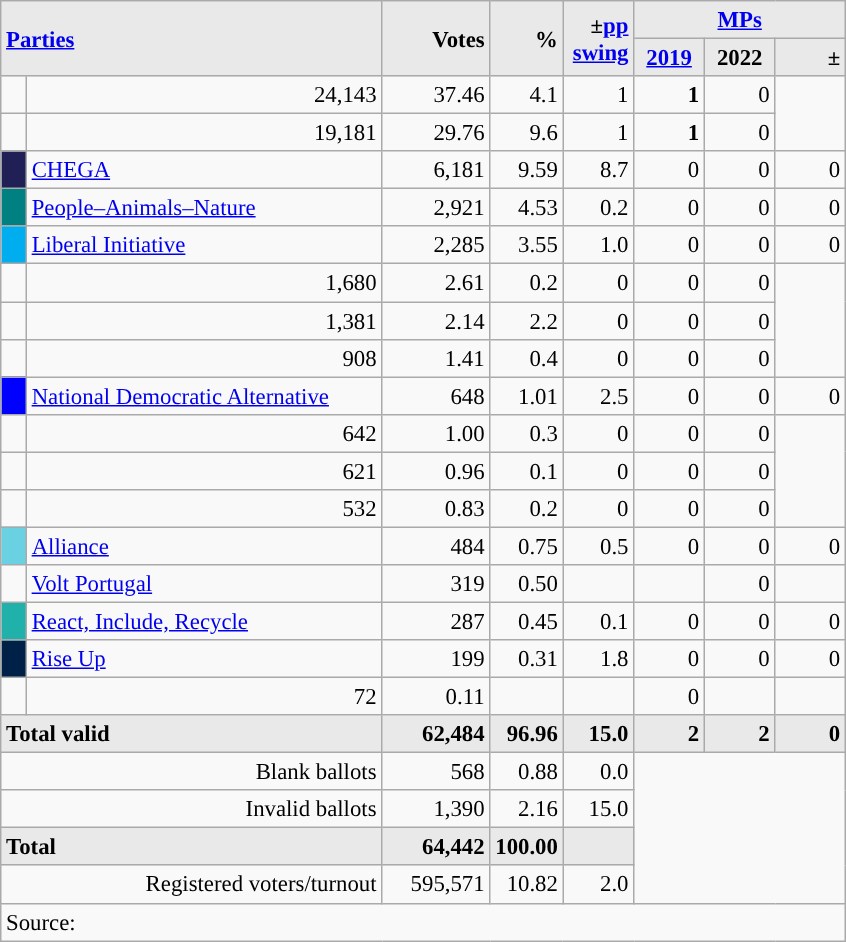<table class="wikitable" style="text-align:right; font-size:95%;">
<tr>
<th rowspan="2" colspan="2" style="background:#e9e9e9; text-align:left;" alignleft><a href='#'>Parties</a></th>
<th rowspan="2" style="background:#e9e9e9; text-align:right;">Votes</th>
<th rowspan="2" style="background:#e9e9e9; text-align:right;">%</th>
<th rowspan="2" style="background:#e9e9e9; text-align:right;">±<a href='#'>pp</a> <a href='#'>swing</a></th>
<th colspan="3" style="background:#e9e9e9; text-align:center;"><a href='#'>MPs</a></th>
</tr>
<tr style="background-color:#E9E9E9">
<th style="background-color:#E9E9E9;text-align:center;"><a href='#'>2019</a></th>
<th style="background-color:#E9E9E9;text-align:center;">2022</th>
<th style="background:#e9e9e9; text-align:right;">±</th>
</tr>
<tr>
<td></td>
<td>24,143</td>
<td>37.46</td>
<td>4.1</td>
<td>1</td>
<td><strong>1</strong></td>
<td>0</td>
</tr>
<tr>
<td></td>
<td>19,181</td>
<td>29.76</td>
<td>9.6</td>
<td>1</td>
<td><strong>1</strong></td>
<td>0</td>
</tr>
<tr>
<td style="width: 10px" bgcolor="#202056" align="center"></td>
<td align="left"><a href='#'>CHEGA</a></td>
<td>6,181</td>
<td>9.59</td>
<td>8.7</td>
<td>0</td>
<td>0</td>
<td>0</td>
</tr>
<tr>
<td style="width: 10px" bgcolor="teal" align="center"></td>
<td align="left"><a href='#'>People–Animals–Nature</a></td>
<td>2,921</td>
<td>4.53</td>
<td>0.2</td>
<td>0</td>
<td>0</td>
<td>0</td>
</tr>
<tr>
<td style="width: 10px" bgcolor="#00ADEF" align="center"></td>
<td align="left"><a href='#'>Liberal Initiative</a></td>
<td>2,285</td>
<td>3.55</td>
<td>1.0</td>
<td>0</td>
<td>0</td>
<td>0</td>
</tr>
<tr>
<td></td>
<td>1,680</td>
<td>2.61</td>
<td>0.2</td>
<td>0</td>
<td>0</td>
<td>0</td>
</tr>
<tr>
<td></td>
<td>1,381</td>
<td>2.14</td>
<td>2.2</td>
<td>0</td>
<td>0</td>
<td>0</td>
</tr>
<tr>
<td></td>
<td>908</td>
<td>1.41</td>
<td>0.4</td>
<td>0</td>
<td>0</td>
<td>0</td>
</tr>
<tr>
<td style="width: 10px" bgcolor="blue" align="center"></td>
<td align="left"><a href='#'>National Democratic Alternative</a></td>
<td>648</td>
<td>1.01</td>
<td>2.5</td>
<td>0</td>
<td>0</td>
<td>0</td>
</tr>
<tr>
<td></td>
<td>642</td>
<td>1.00</td>
<td>0.3</td>
<td>0</td>
<td>0</td>
<td>0</td>
</tr>
<tr>
<td></td>
<td>621</td>
<td>0.96</td>
<td>0.1</td>
<td>0</td>
<td>0</td>
<td>0</td>
</tr>
<tr>
<td></td>
<td>532</td>
<td>0.83</td>
<td>0.2</td>
<td>0</td>
<td>0</td>
<td>0</td>
</tr>
<tr>
<td style="width: 10px" bgcolor="#6AD1E3" align="center"></td>
<td align="left"><a href='#'>Alliance</a></td>
<td>484</td>
<td>0.75</td>
<td>0.5</td>
<td>0</td>
<td>0</td>
<td>0</td>
</tr>
<tr>
<td style="width: 10px"></td>
<td align="left"><a href='#'>Volt Portugal</a></td>
<td>319</td>
<td>0.50</td>
<td></td>
<td></td>
<td>0</td>
<td></td>
</tr>
<tr>
<td style="width: 10px" bgcolor="LightSeaGreen" align="center"></td>
<td align="left"><a href='#'>React, Include, Recycle</a></td>
<td>287</td>
<td>0.45</td>
<td>0.1</td>
<td>0</td>
<td>0</td>
<td>0</td>
</tr>
<tr>
<td style="width: 10px" bgcolor="#002147" align="center"></td>
<td align="left"><a href='#'>Rise Up</a></td>
<td>199</td>
<td>0.31</td>
<td>1.8</td>
<td>0</td>
<td>0</td>
<td>0</td>
</tr>
<tr>
<td></td>
<td>72</td>
<td>0.11</td>
<td></td>
<td></td>
<td>0</td>
<td></td>
</tr>
<tr>
<td colspan=2 width="247" align=left style="background-color:#E9E9E9"><strong>Total valid</strong></td>
<td width="65" align="right" style="background-color:#E9E9E9"><strong>62,484</strong></td>
<td width="40" align="right" style="background-color:#E9E9E9"><strong>96.96</strong></td>
<td width="40" align="right" style="background-color:#E9E9E9"><strong>15.0</strong></td>
<td width="40" align="right" style="background-color:#E9E9E9"><strong>2</strong></td>
<td width="40" align="right" style="background-color:#E9E9E9"><strong>2</strong></td>
<td width="40" align="right" style="background-color:#E9E9E9"><strong>0</strong></td>
</tr>
<tr>
<td colspan=2>Blank ballots</td>
<td>568</td>
<td>0.88</td>
<td>0.0</td>
<td colspan=4 rowspan=4></td>
</tr>
<tr>
<td colspan=2>Invalid ballots</td>
<td>1,390</td>
<td>2.16</td>
<td>15.0</td>
</tr>
<tr>
<td colspan=2 align=left style="background-color:#E9E9E9"><strong>Total</strong></td>
<td width="50" align="right" style="background-color:#E9E9E9"><strong>64,442</strong></td>
<td width="40" align="right" style="background-color:#E9E9E9"><strong>100.00</strong></td>
<td width="40" align="right" style="background-color:#E9E9E9"></td>
</tr>
<tr>
<td colspan=2>Registered voters/turnout</td>
<td>595,571</td>
<td>10.82</td>
<td>2.0</td>
</tr>
<tr>
<td colspan=11 align=left>Source: </td>
</tr>
</table>
